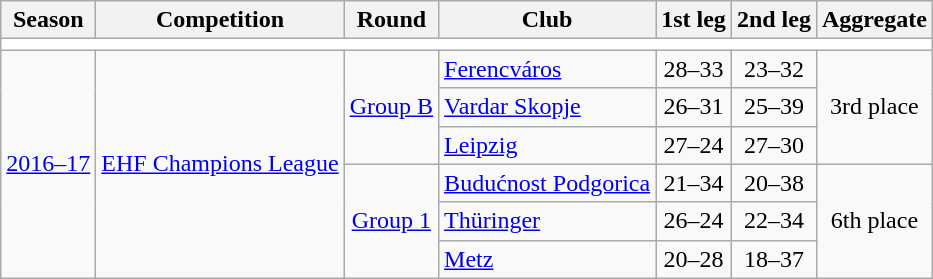<table class="wikitable">
<tr>
<th>Season</th>
<th>Competition</th>
<th>Round</th>
<th>Club</th>
<th>1st leg</th>
<th>2nd leg</th>
<th>Aggregate</th>
</tr>
<tr>
<td colspan="7" bgcolor=white></td>
</tr>
<tr>
<td rowspan="6"><a href='#'>2016–17</a></td>
<td rowspan="6"><a href='#'>EHF Champions League</a></td>
<td rowspan="3" style="text-align:center;"><a href='#'>Group B</a></td>
<td> <a href='#'>Ferencváros</a></td>
<td style="text-align:center;">28–33</td>
<td style="text-align:center;">23–32</td>
<td rowspan="3" style="text-align:center;">3rd place</td>
</tr>
<tr>
<td> <a href='#'>Vardar Skopje</a></td>
<td style="text-align:center;">26–31</td>
<td style="text-align:center;">25–39</td>
</tr>
<tr>
<td> <a href='#'>Leipzig</a></td>
<td style="text-align:center;">27–24</td>
<td style="text-align:center;">27–30</td>
</tr>
<tr>
<td rowspan="3" style="text-align:center;"><a href='#'>Group 1</a></td>
<td> <a href='#'>Budućnost Podgorica</a></td>
<td style="text-align:center;">21–34</td>
<td style="text-align:center;">20–38</td>
<td rowspan="3" style="text-align:center;">6th place</td>
</tr>
<tr>
<td> <a href='#'>Thüringer</a></td>
<td style="text-align:center;">26–24</td>
<td style="text-align:center;">22–34</td>
</tr>
<tr>
<td> <a href='#'>Metz</a></td>
<td style="text-align:center;">20–28</td>
<td style="text-align:center;">18–37</td>
</tr>
</table>
